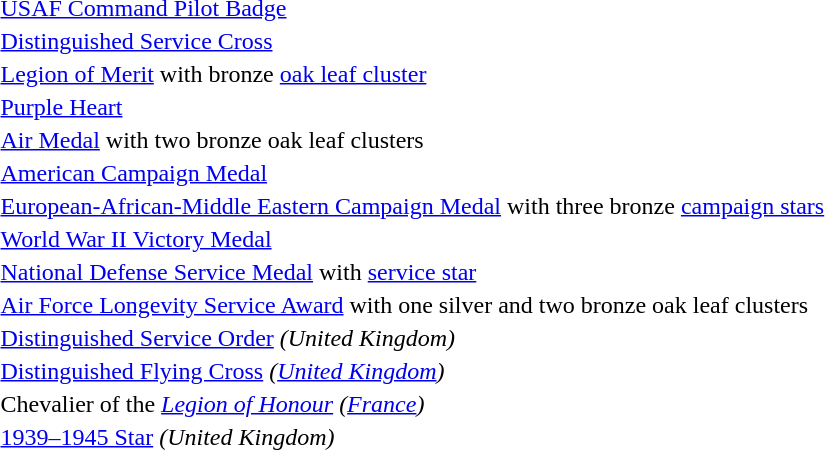<table>
<tr>
<td></td>
<td><a href='#'>USAF Command Pilot Badge</a></td>
</tr>
<tr>
<td></td>
<td><a href='#'>Distinguished Service Cross</a></td>
</tr>
<tr>
<td></td>
<td><a href='#'>Legion of Merit</a> with bronze <a href='#'>oak leaf cluster</a></td>
</tr>
<tr>
<td></td>
<td><a href='#'>Purple Heart</a></td>
</tr>
<tr>
<td></td>
<td><a href='#'>Air Medal</a> with two bronze oak leaf clusters</td>
</tr>
<tr>
<td></td>
<td><a href='#'>American Campaign Medal</a></td>
</tr>
<tr>
<td></td>
<td><a href='#'>European-African-Middle Eastern Campaign Medal</a> with three bronze <a href='#'>campaign stars</a></td>
</tr>
<tr>
<td></td>
<td><a href='#'>World War II Victory Medal</a></td>
</tr>
<tr>
<td></td>
<td><a href='#'>National Defense Service Medal</a> with <a href='#'>service star</a></td>
</tr>
<tr>
<td></td>
<td><a href='#'>Air Force Longevity Service Award</a> with one silver and two bronze oak leaf clusters</td>
</tr>
<tr>
<td></td>
<td><a href='#'>Distinguished Service Order</a> <em>(United Kingdom)</em></td>
</tr>
<tr>
<td></td>
<td><a href='#'>Distinguished Flying Cross</a> <em>(<a href='#'>United Kingdom</a>)</em></td>
</tr>
<tr>
<td></td>
<td>Chevalier of the <em><a href='#'>Legion of Honour</a></em> <em>(<a href='#'>France</a>)</em></td>
</tr>
<tr>
<td></td>
<td><a href='#'>1939–1945 Star</a> <em>(United Kingdom)</em></td>
</tr>
<tr>
</tr>
</table>
